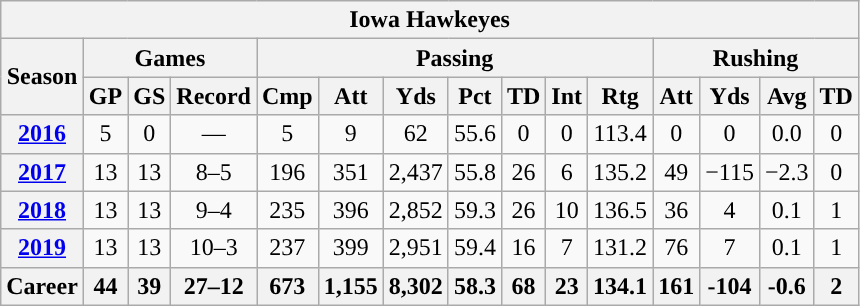<table class=wikitable style="text-align:center;">
<tr>
<th colspan="15">Iowa Hawkeyes</th>
</tr>
<tr>
<th rowspan="2">Season</th>
<th colspan="3">Games</th>
<th colspan="7">Passing</th>
<th colspan="4">Rushing</th>
</tr>
<tr>
<th>GP</th>
<th>GS</th>
<th>Record</th>
<th>Cmp</th>
<th>Att</th>
<th>Yds</th>
<th>Pct</th>
<th>TD</th>
<th>Int</th>
<th>Rtg</th>
<th>Att</th>
<th>Yds</th>
<th>Avg</th>
<th>TD</th>
</tr>
<tr>
<th><a href='#'>2016</a></th>
<td>5</td>
<td>0</td>
<td>—</td>
<td>5</td>
<td>9</td>
<td>62</td>
<td>55.6</td>
<td>0</td>
<td>0</td>
<td>113.4</td>
<td>0</td>
<td>0</td>
<td>0.0</td>
<td>0</td>
</tr>
<tr>
<th><a href='#'>2017</a></th>
<td>13</td>
<td>13</td>
<td>8–5</td>
<td>196</td>
<td>351</td>
<td>2,437</td>
<td>55.8</td>
<td>26</td>
<td>6</td>
<td>135.2</td>
<td>49</td>
<td>−115</td>
<td>−2.3</td>
<td>0</td>
</tr>
<tr>
<th><a href='#'>2018</a></th>
<td>13</td>
<td>13</td>
<td>9–4</td>
<td>235</td>
<td>396</td>
<td>2,852</td>
<td>59.3</td>
<td>26</td>
<td>10</td>
<td>136.5</td>
<td>36</td>
<td>4</td>
<td>0.1</td>
<td>1</td>
</tr>
<tr>
<th><a href='#'>2019</a></th>
<td>13</td>
<td>13</td>
<td>10–3</td>
<td>237</td>
<td>399</td>
<td>2,951</td>
<td>59.4</td>
<td>16</td>
<td>7</td>
<td>131.2</td>
<td>76</td>
<td>7</td>
<td>0.1</td>
<td>1</td>
</tr>
<tr>
<th>Career</th>
<th>44</th>
<th>39</th>
<th>27–12</th>
<th>673</th>
<th>1,155</th>
<th>8,302</th>
<th>58.3</th>
<th>68</th>
<th>23</th>
<th>134.1</th>
<th>161</th>
<th>-104</th>
<th>-0.6</th>
<th>2</th>
</tr>
</table>
